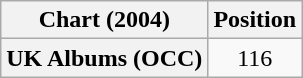<table class="wikitable plainrowheaders" style="text-align:center">
<tr>
<th scope="col">Chart (2004)</th>
<th scope="col">Position</th>
</tr>
<tr>
<th scope="row">UK Albums (OCC)</th>
<td>116</td>
</tr>
</table>
